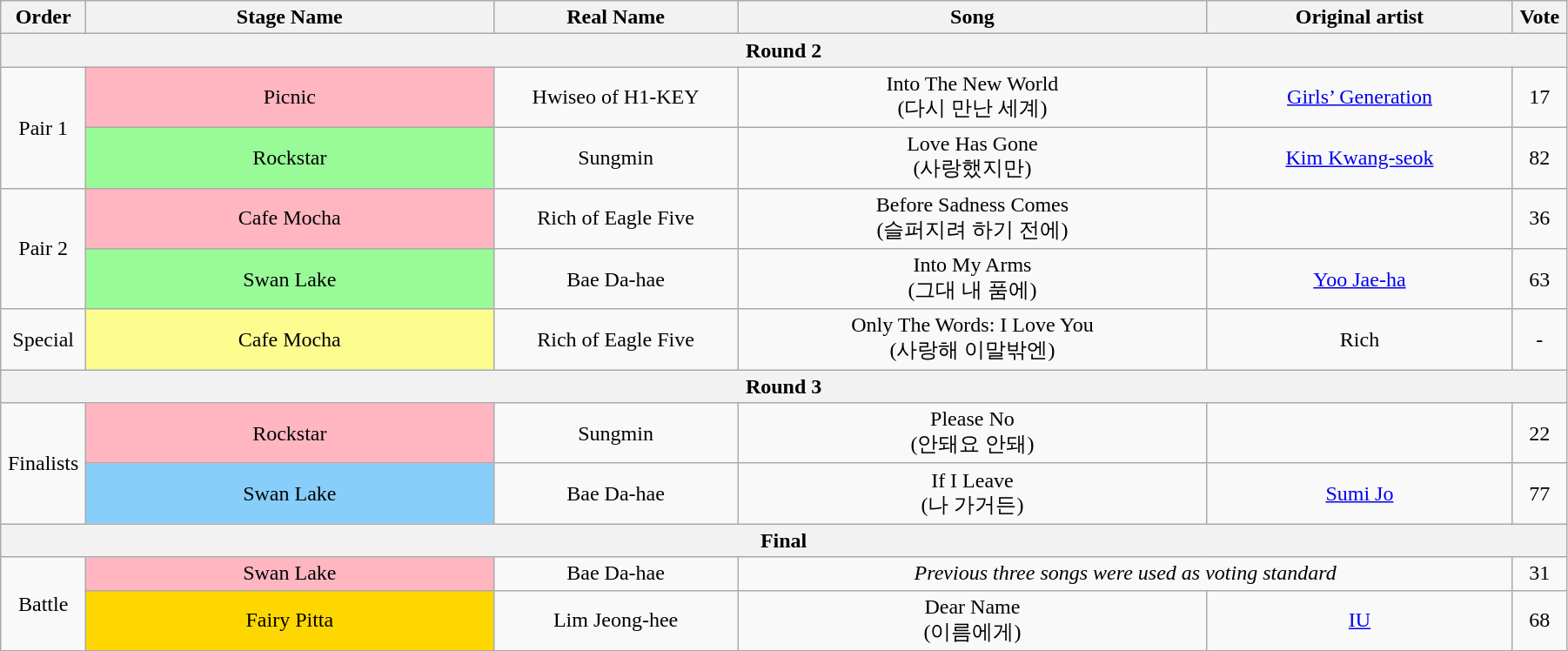<table class="wikitable" style="text-align:center; width:95%;">
<tr>
<th style="width:1%">Order</th>
<th style="width:20%;">Stage Name</th>
<th style="width:12%">Real Name</th>
<th style="width:23%;">Song</th>
<th style="width:15%;">Original artist</th>
<th style="width:1%;">Vote</th>
</tr>
<tr>
<th colspan=6>Round 2</th>
</tr>
<tr>
<td rowspan=2>Pair 1</td>
<td bgcolor="lightpink">Picnic</td>
<td>Hwiseo of H1-KEY</td>
<td>Into The New World<br>(다시 만난 세계)</td>
<td><a href='#'>Girls’ Generation</a></td>
<td>17</td>
</tr>
<tr>
<td bgcolor="palegreen">Rockstar</td>
<td>Sungmin</td>
<td>Love Has Gone<br>(사랑했지만)</td>
<td><a href='#'>Kim Kwang-seok</a></td>
<td>82</td>
</tr>
<tr>
<td rowspan=2>Pair 2</td>
<td bgcolor="lightpink">Cafe Mocha</td>
<td>Rich of Eagle Five</td>
<td>Before Sadness Comes<br>(슬퍼지려 하기 전에)</td>
<td></td>
<td>36</td>
</tr>
<tr>
<td bgcolor="palegreen">Swan Lake</td>
<td>Bae Da-hae</td>
<td>Into My Arms<br>(그대 내 품에)</td>
<td><a href='#'>Yoo Jae-ha</a></td>
<td>63</td>
</tr>
<tr>
<td>Special</td>
<td bgcolor="#FDFC8F">Cafe Mocha</td>
<td>Rich of Eagle Five</td>
<td>Only The Words:  I Love You<br>(사랑해 이말밖엔)</td>
<td>Rich</td>
<td>-</td>
</tr>
<tr>
<th colspan=6>Round 3</th>
</tr>
<tr>
<td rowspan=2>Finalists</td>
<td bgcolor="lightpink">Rockstar</td>
<td>Sungmin</td>
<td>Please No<br>(안돼요 안돼)</td>
<td></td>
<td>22</td>
</tr>
<tr>
<td bgcolor="lightskyblue">Swan Lake</td>
<td>Bae Da-hae</td>
<td>If I Leave<br>(나 가거든)</td>
<td><a href='#'>Sumi Jo</a></td>
<td>77</td>
</tr>
<tr>
<th colspan=6>Final</th>
</tr>
<tr>
<td rowspan=2>Battle</td>
<td bgcolor="lightpink">Swan Lake</td>
<td>Bae Da-hae</td>
<td colspan=2><em>Previous three songs were used as voting standard</em></td>
<td>31</td>
</tr>
<tr>
<td bgcolor="gold">Fairy Pitta</td>
<td>Lim Jeong-hee</td>
<td>Dear Name<br>(이름에게)</td>
<td><a href='#'>IU</a></td>
<td>68</td>
</tr>
</table>
